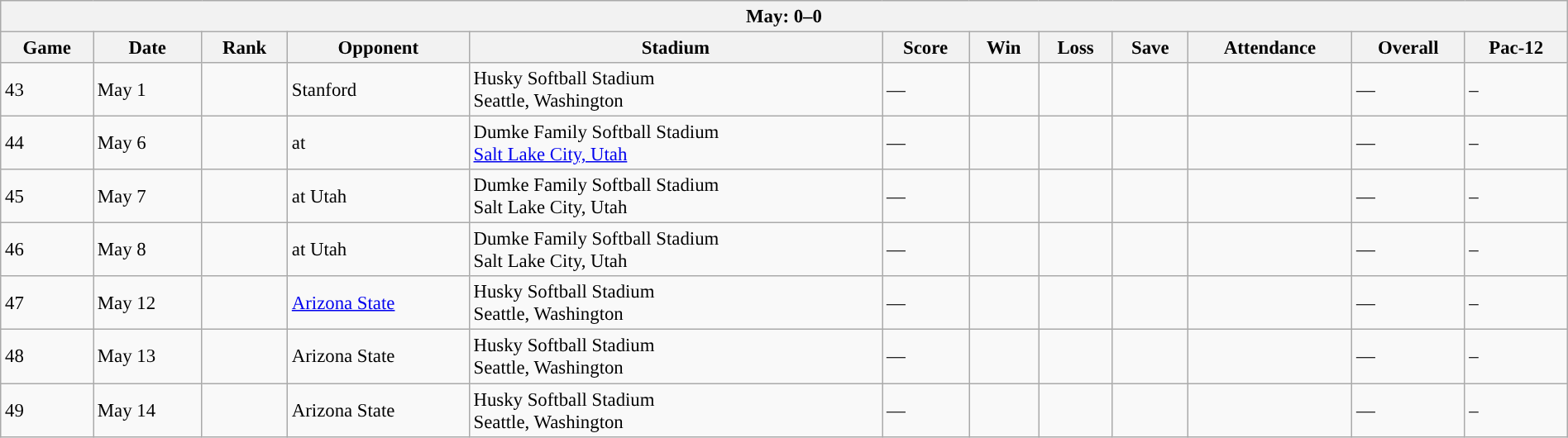<table class="wikitable collapsible collapsed" style="margin:auto; font-size:95%; width:100%">
<tr>
<th colspan=12>May: 0–0</th>
</tr>
<tr>
<th>Game</th>
<th>Date</th>
<th>Rank</th>
<th>Opponent</th>
<th>Stadium</th>
<th>Score</th>
<th>Win</th>
<th>Loss</th>
<th>Save</th>
<th>Attendance</th>
<th>Overall</th>
<th>Pac-12</th>
</tr>
<tr style="background:">
<td>43</td>
<td>May 1</td>
<td></td>
<td>Stanford</td>
<td>Husky Softball Stadium<br>Seattle, Washington</td>
<td>—</td>
<td></td>
<td></td>
<td></td>
<td></td>
<td>—</td>
<td>–</td>
</tr>
<tr style="background:">
<td>44</td>
<td>May 6</td>
<td></td>
<td>at </td>
<td>Dumke Family Softball Stadium<br><a href='#'>Salt Lake City, Utah</a></td>
<td>—</td>
<td></td>
<td></td>
<td></td>
<td></td>
<td>—</td>
<td>–</td>
</tr>
<tr style="background:">
<td>45</td>
<td>May 7</td>
<td></td>
<td>at Utah</td>
<td>Dumke Family Softball Stadium<br>Salt Lake City, Utah</td>
<td>—</td>
<td></td>
<td></td>
<td></td>
<td></td>
<td>—</td>
<td>–</td>
</tr>
<tr style="background:">
<td>46</td>
<td>May 8</td>
<td></td>
<td>at Utah</td>
<td>Dumke Family Softball Stadium<br>Salt Lake City, Utah</td>
<td>—</td>
<td></td>
<td></td>
<td></td>
<td></td>
<td>—</td>
<td>–</td>
</tr>
<tr style="background:">
<td>47</td>
<td>May 12</td>
<td></td>
<td><a href='#'>Arizona State</a></td>
<td>Husky Softball Stadium<br>Seattle, Washington</td>
<td>—</td>
<td></td>
<td></td>
<td></td>
<td></td>
<td>—</td>
<td>–</td>
</tr>
<tr style="background:">
<td>48</td>
<td>May 13</td>
<td></td>
<td>Arizona State</td>
<td>Husky Softball Stadium<br>Seattle, Washington</td>
<td>—</td>
<td></td>
<td></td>
<td></td>
<td></td>
<td>—</td>
<td>–</td>
</tr>
<tr style="background:">
<td>49</td>
<td>May 14</td>
<td></td>
<td>Arizona State</td>
<td>Husky Softball Stadium<br>Seattle, Washington</td>
<td>—</td>
<td></td>
<td></td>
<td></td>
<td></td>
<td>—</td>
<td>–</td>
</tr>
</table>
